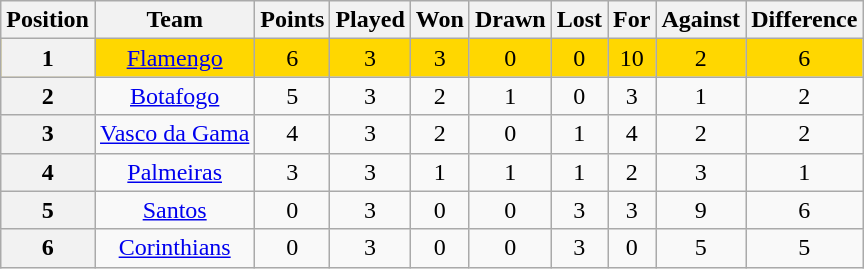<table class="wikitable" style="text-align:center">
<tr>
<th>Position</th>
<th>Team</th>
<th>Points</th>
<th>Played</th>
<th>Won</th>
<th>Drawn</th>
<th>Lost</th>
<th>For</th>
<th>Against</th>
<th>Difference</th>
</tr>
<tr style="background: gold;">
<th>1</th>
<td><a href='#'>Flamengo</a></td>
<td>6</td>
<td>3</td>
<td>3</td>
<td>0</td>
<td>0</td>
<td>10</td>
<td>2</td>
<td>6</td>
</tr>
<tr>
<th>2</th>
<td><a href='#'>Botafogo</a></td>
<td>5</td>
<td>3</td>
<td>2</td>
<td>1</td>
<td>0</td>
<td>3</td>
<td>1</td>
<td>2</td>
</tr>
<tr>
<th>3</th>
<td><a href='#'>Vasco da Gama</a></td>
<td>4</td>
<td>3</td>
<td>2</td>
<td>0</td>
<td>1</td>
<td>4</td>
<td>2</td>
<td>2</td>
</tr>
<tr>
<th>4</th>
<td><a href='#'>Palmeiras</a></td>
<td>3</td>
<td>3</td>
<td>1</td>
<td>1</td>
<td>1</td>
<td>2</td>
<td>3</td>
<td>1</td>
</tr>
<tr>
<th>5</th>
<td><a href='#'>Santos</a></td>
<td>0</td>
<td>3</td>
<td>0</td>
<td>0</td>
<td>3</td>
<td>3</td>
<td>9</td>
<td>6</td>
</tr>
<tr>
<th>6</th>
<td><a href='#'>Corinthians</a></td>
<td>0</td>
<td>3</td>
<td>0</td>
<td>0</td>
<td>3</td>
<td>0</td>
<td>5</td>
<td>5</td>
</tr>
</table>
